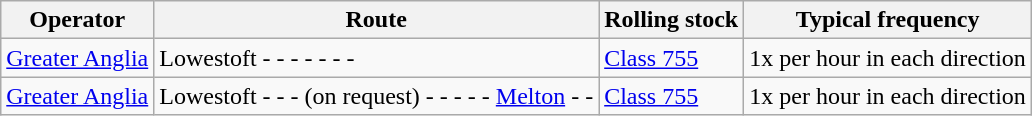<table class="wikitable vatop">
<tr>
<th>Operator</th>
<th>Route</th>
<th>Rolling stock</th>
<th>Typical frequency</th>
</tr>
<tr>
<td><a href='#'>Greater Anglia</a></td>
<td>Lowestoft -  -  -  -  -  -  - </td>
<td><a href='#'>Class 755</a></td>
<td>1x per hour in each direction</td>
</tr>
<tr>
<td><a href='#'>Greater Anglia</a></td>
<td>Lowestoft -  -  -  (on request) -  -  -  -  - <a href='#'>Melton</a> -  - </td>
<td><a href='#'>Class 755</a></td>
<td>1x per hour in each direction</td>
</tr>
</table>
